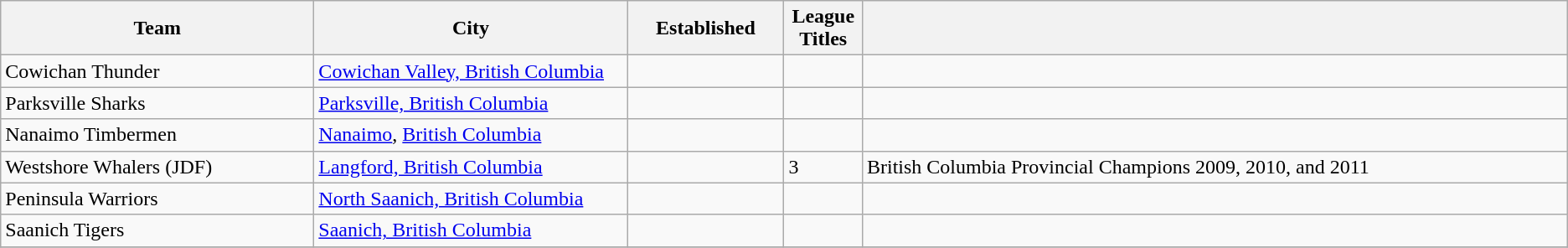<table class="wikitable sortable">
<tr>
<th bgcolor="#DDDDFF" width="20%">Team</th>
<th bgcolor="#DDDDFF" width="20%">City</th>
<th bgcolor="#DDDDFF" width="10%">Established</th>
<th bgcolor="#DDDDFF" width="5%">League Titles</th>
<th></th>
</tr>
<tr>
<td>Cowichan Thunder</td>
<td><a href='#'>Cowichan Valley, British Columbia</a></td>
<td></td>
<td></td>
<td></td>
</tr>
<tr>
<td>Parksville Sharks</td>
<td><a href='#'>Parksville, British Columbia</a></td>
<td> </td>
<td></td>
<td></td>
</tr>
<tr>
<td>Nanaimo Timbermen</td>
<td><a href='#'>Nanaimo</a>, <a href='#'>British Columbia</a></td>
<td> </td>
<td></td>
<td></td>
</tr>
<tr>
<td>Westshore Whalers (JDF)</td>
<td><a href='#'>Langford, British Columbia</a></td>
<td> </td>
<td>3</td>
<td>British Columbia Provincial Champions 2009, 2010, and 2011</td>
</tr>
<tr>
<td>Peninsula Warriors</td>
<td><a href='#'>North Saanich, British Columbia</a></td>
<td> </td>
<td></td>
<td></td>
</tr>
<tr>
<td>Saanich Tigers</td>
<td><a href='#'>Saanich, British Columbia</a></td>
<td> </td>
<td></td>
<td></td>
</tr>
<tr>
</tr>
</table>
